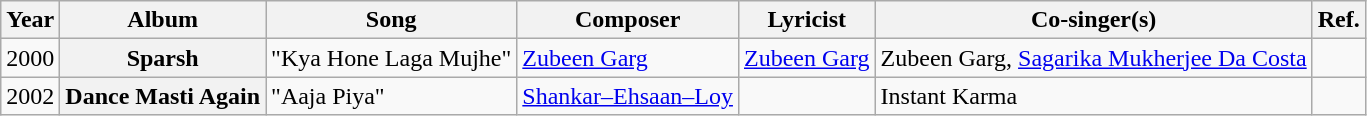<table class="wikitable plainrowheaders">
<tr>
<th scope="col">Year</th>
<th scope="col">Album</th>
<th scope="col">Song</th>
<th scope="col">Composer</th>
<th scope="col">Lyricist</th>
<th scope="col">Co-singer(s)</th>
<th scope="col">Ref.</th>
</tr>
<tr>
<td>2000</td>
<th>Sparsh</th>
<td>"Kya Hone Laga Mujhe"</td>
<td><a href='#'>Zubeen Garg</a></td>
<td><a href='#'>Zubeen Garg</a></td>
<td>Zubeen Garg, <a href='#'>Sagarika Mukherjee Da Costa</a></td>
<td></td>
</tr>
<tr>
<td>2002</td>
<th>Dance Masti Again</th>
<td>"Aaja Piya"</td>
<td><a href='#'>Shankar–Ehsaan–Loy</a></td>
<td></td>
<td>Instant Karma</td>
<td></td>
</tr>
</table>
